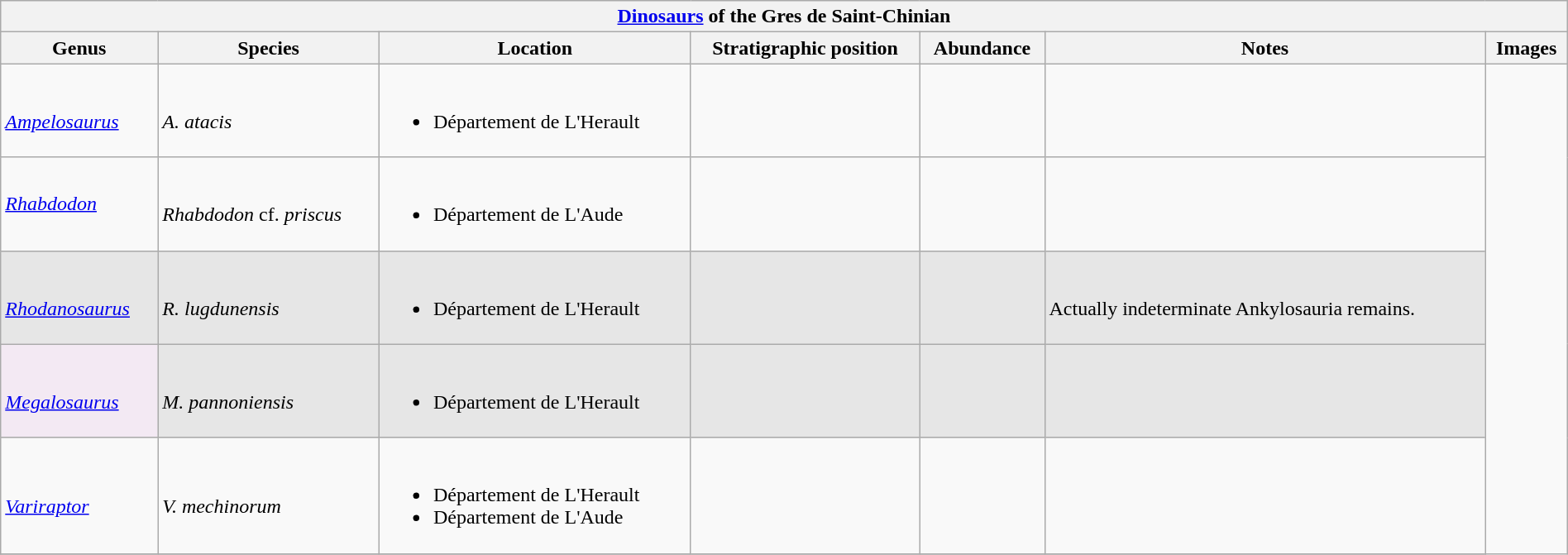<table class="wikitable" align="center" width="100%">
<tr>
<th colspan="7" align="center"><strong><a href='#'>Dinosaurs</a> of the Gres de Saint-Chinian</strong></th>
</tr>
<tr>
<th>Genus</th>
<th>Species</th>
<th>Location</th>
<th>Stratigraphic position</th>
<th>Abundance</th>
<th>Notes</th>
<th>Images</th>
</tr>
<tr>
<td><br><em><a href='#'>Ampelosaurus</a></em></td>
<td><br><em>A. atacis</em></td>
<td><br><ul><li>Département de L'Herault</li></ul></td>
<td></td>
<td></td>
<td></td>
<td rowspan="99"><br><br><br></td>
</tr>
<tr>
<td><em><a href='#'>Rhabdodon</a></em></td>
<td><br><em>Rhabdodon</em> cf. <em>priscus</em></td>
<td><br><ul><li>Département de L'Aude</li></ul></td>
<td></td>
<td></td>
<td></td>
</tr>
<tr>
<td style="background:#E6E6E6;"><br><em><a href='#'>Rhodanosaurus</a></em></td>
<td style="background:#E6E6E6;"><br><em> R. lugdunensis</em></td>
<td style="background:#E6E6E6;"><br><ul><li>Département de L'Herault</li></ul></td>
<td style="background:#E6E6E6;"></td>
<td style="background:#E6E6E6;"></td>
<td style="background:#E6E6E6;"><br>Actually indeterminate Ankylosauria remains.</td>
</tr>
<tr>
<td style="background:#f3e9f3;"><br><em><a href='#'>Megalosaurus</a></em></td>
<td style="background:#E6E6E6;"><br><em>M. pannoniensis</em></td>
<td style="background:#E6E6E6;"><br><ul><li>Département de L'Herault</li></ul></td>
<td style="background:#E6E6E6;"></td>
<td style="background:#E6E6E6;"></td>
<td style="background:#E6E6E6;"></td>
</tr>
<tr>
<td><br><em><a href='#'>Variraptor</a></em></td>
<td><br><em>V. mechinorum</em></td>
<td><br><ul><li>Département de L'Herault</li><li>Département de L'Aude</li></ul></td>
<td></td>
<td></td>
<td></td>
</tr>
<tr>
</tr>
</table>
